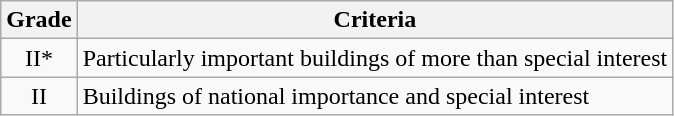<table class="wikitable">
<tr>
<th>Grade</th>
<th>Criteria</th>
</tr>
<tr>
<td align="center" >II*</td>
<td>Particularly important buildings of more than special interest</td>
</tr>
<tr>
<td align="center" >II</td>
<td>Buildings of national importance and special interest</td>
</tr>
</table>
